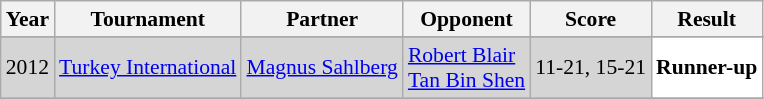<table class="sortable wikitable" style="font-size: 90%;">
<tr>
<th>Year</th>
<th>Tournament</th>
<th>Partner</th>
<th>Opponent</th>
<th>Score</th>
<th>Result</th>
</tr>
<tr>
</tr>
<tr style="background:#D5D5D5">
<td align="center">2012</td>
<td align="left"><a href='#'>Turkey International</a></td>
<td align="left"> <a href='#'>Magnus Sahlberg</a></td>
<td align="left"> <a href='#'>Robert Blair</a><br> <a href='#'>Tan Bin Shen</a></td>
<td align="left">11-21, 15-21</td>
<td style="text-align:left; background:white"> <strong>Runner-up</strong></td>
</tr>
<tr>
</tr>
</table>
